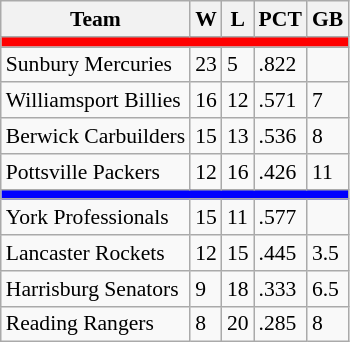<table class="wikitable" style="font-size:90%">
<tr>
<th>Team</th>
<th>W</th>
<th>L</th>
<th>PCT</th>
<th>GB</th>
</tr>
<tr>
<th style="background:red" colspan="5"></th>
</tr>
<tr>
<td>Sunbury Mercuries</td>
<td>23</td>
<td>5</td>
<td>.822</td>
<td></td>
</tr>
<tr>
<td>Williamsport Billies</td>
<td>16</td>
<td>12</td>
<td>.571</td>
<td>7</td>
</tr>
<tr>
<td>Berwick Carbuilders</td>
<td>15</td>
<td>13</td>
<td>.536</td>
<td>8</td>
</tr>
<tr>
<td>Pottsville Packers</td>
<td>12</td>
<td>16</td>
<td>.426</td>
<td>11</td>
</tr>
<tr>
<th style="background:blue" colspan="5"></th>
</tr>
<tr>
<td>York Professionals</td>
<td>15</td>
<td>11</td>
<td>.577</td>
<td></td>
</tr>
<tr>
<td>Lancaster Rockets</td>
<td>12</td>
<td>15</td>
<td>.445</td>
<td>3.5</td>
</tr>
<tr>
<td>Harrisburg Senators</td>
<td>9</td>
<td>18</td>
<td>.333</td>
<td>6.5</td>
</tr>
<tr>
<td>Reading Rangers</td>
<td>8</td>
<td>20</td>
<td>.285</td>
<td>8</td>
</tr>
</table>
